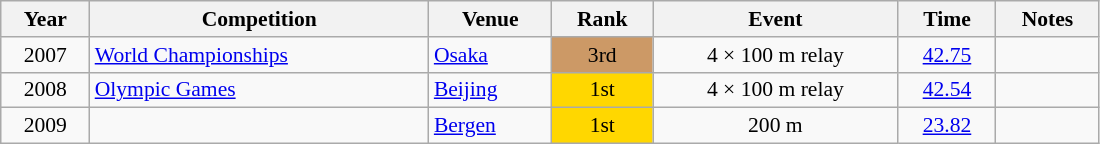<table class="wikitable" width=58% style="font-size:90%; text-align:center;">
<tr>
<th>Year</th>
<th>Competition</th>
<th>Venue</th>
<th>Rank</th>
<th>Event</th>
<th>Time</th>
<th>Notes</th>
</tr>
<tr>
<td>2007</td>
<td align=left><a href='#'>World Championships</a></td>
<td align=left> <a href='#'>Osaka</a></td>
<td bgcolor=cc9966>3rd</td>
<td>4 × 100 m relay</td>
<td><a href='#'>42.75</a></td>
<td></td>
</tr>
<tr>
<td>2008</td>
<td align=left><a href='#'>Olympic Games</a></td>
<td align=left> <a href='#'>Beijing</a></td>
<td bgcolor=gold>1st</td>
<td>4 × 100 m relay</td>
<td><a href='#'>42.54</a></td>
<td></td>
</tr>
<tr>
<td>2009</td>
<td align=left></td>
<td align=left> <a href='#'>Bergen</a></td>
<td bgcolor=gold>1st</td>
<td>200 m</td>
<td><a href='#'>23.82</a></td>
<td></td>
</tr>
</table>
